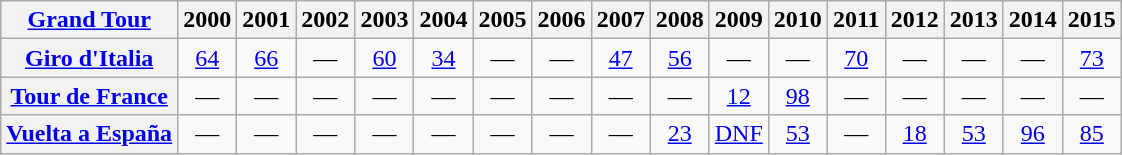<table class="wikitable plainrowheaders">
<tr>
<th scope="col"><a href='#'>Grand Tour</a></th>
<th scope="col">2000</th>
<th scope="col">2001</th>
<th scope="col">2002</th>
<th scope="col">2003</th>
<th scope="col">2004</th>
<th scope="col">2005</th>
<th scope="col">2006</th>
<th scope="col">2007</th>
<th scope="col">2008</th>
<th scope="col">2009</th>
<th scope="col">2010</th>
<th scope="col">2011</th>
<th scope="col">2012</th>
<th scope="col">2013</th>
<th scope="col">2014</th>
<th scope="col">2015</th>
</tr>
<tr style="text-align:center;">
<th scope="row"> <a href='#'>Giro d'Italia</a></th>
<td><a href='#'>64</a></td>
<td><a href='#'>66</a></td>
<td>—</td>
<td><a href='#'>60</a></td>
<td><a href='#'>34</a></td>
<td>—</td>
<td>—</td>
<td><a href='#'>47</a></td>
<td><a href='#'>56</a></td>
<td>—</td>
<td>—</td>
<td><a href='#'>70</a></td>
<td>—</td>
<td>—</td>
<td>—</td>
<td><a href='#'>73</a></td>
</tr>
<tr style="text-align:center;">
<th scope="row"> <a href='#'>Tour de France</a></th>
<td>—</td>
<td>—</td>
<td>—</td>
<td>—</td>
<td>—</td>
<td>—</td>
<td>—</td>
<td>—</td>
<td>—</td>
<td><a href='#'>12</a></td>
<td><a href='#'>98</a></td>
<td>—</td>
<td>—</td>
<td>—</td>
<td>—</td>
<td>—</td>
</tr>
<tr style="text-align:center;">
<th scope="row"> <a href='#'>Vuelta a España</a></th>
<td>—</td>
<td>—</td>
<td>—</td>
<td>—</td>
<td>—</td>
<td>—</td>
<td>—</td>
<td>—</td>
<td><a href='#'>23</a></td>
<td><a href='#'>DNF</a></td>
<td><a href='#'>53</a></td>
<td>—</td>
<td><a href='#'>18</a></td>
<td><a href='#'>53</a></td>
<td><a href='#'>96</a></td>
<td><a href='#'>85</a></td>
</tr>
</table>
